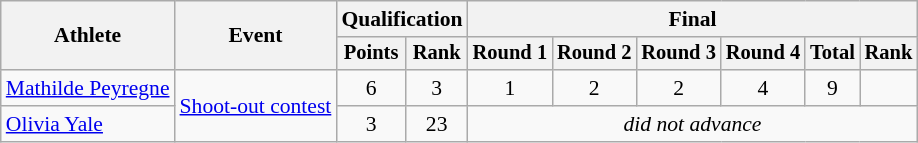<table class="wikitable" style="font-size:90%;">
<tr>
<th rowspan=2>Athlete</th>
<th rowspan=2>Event</th>
<th colspan=2>Qualification</th>
<th colspan=6>Final</th>
</tr>
<tr style="font-size:95%">
<th>Points</th>
<th>Rank</th>
<th>Round 1</th>
<th>Round 2</th>
<th>Round 3</th>
<th>Round 4</th>
<th>Total</th>
<th>Rank</th>
</tr>
<tr align=center>
<td align=left><a href='#'>Mathilde Peyregne</a></td>
<td rowspan=2 align=left><a href='#'>Shoot-out contest</a></td>
<td>6</td>
<td>3</td>
<td>1</td>
<td>2</td>
<td>2</td>
<td>4</td>
<td>9</td>
<td></td>
</tr>
<tr align=center>
<td align=left><a href='#'>Olivia Yale</a></td>
<td>3</td>
<td>23</td>
<td colspan=6><em>did not advance</em></td>
</tr>
</table>
